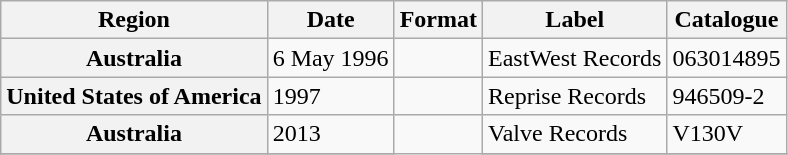<table class="wikitable plainrowheaders">
<tr>
<th scope="col">Region</th>
<th scope="col">Date</th>
<th scope="col">Format</th>
<th scope="col">Label</th>
<th scope="col">Catalogue</th>
</tr>
<tr>
<th>Australia</th>
<td>6 May 1996</td>
<td></td>
<td>EastWest Records</td>
<td>063014895</td>
</tr>
<tr>
<th>United States of America</th>
<td>1997</td>
<td></td>
<td>Reprise Records</td>
<td>946509-2</td>
</tr>
<tr>
<th>Australia</th>
<td>2013</td>
<td rowspan="2"></td>
<td>Valve Records</td>
<td>V130V</td>
</tr>
<tr>
</tr>
</table>
